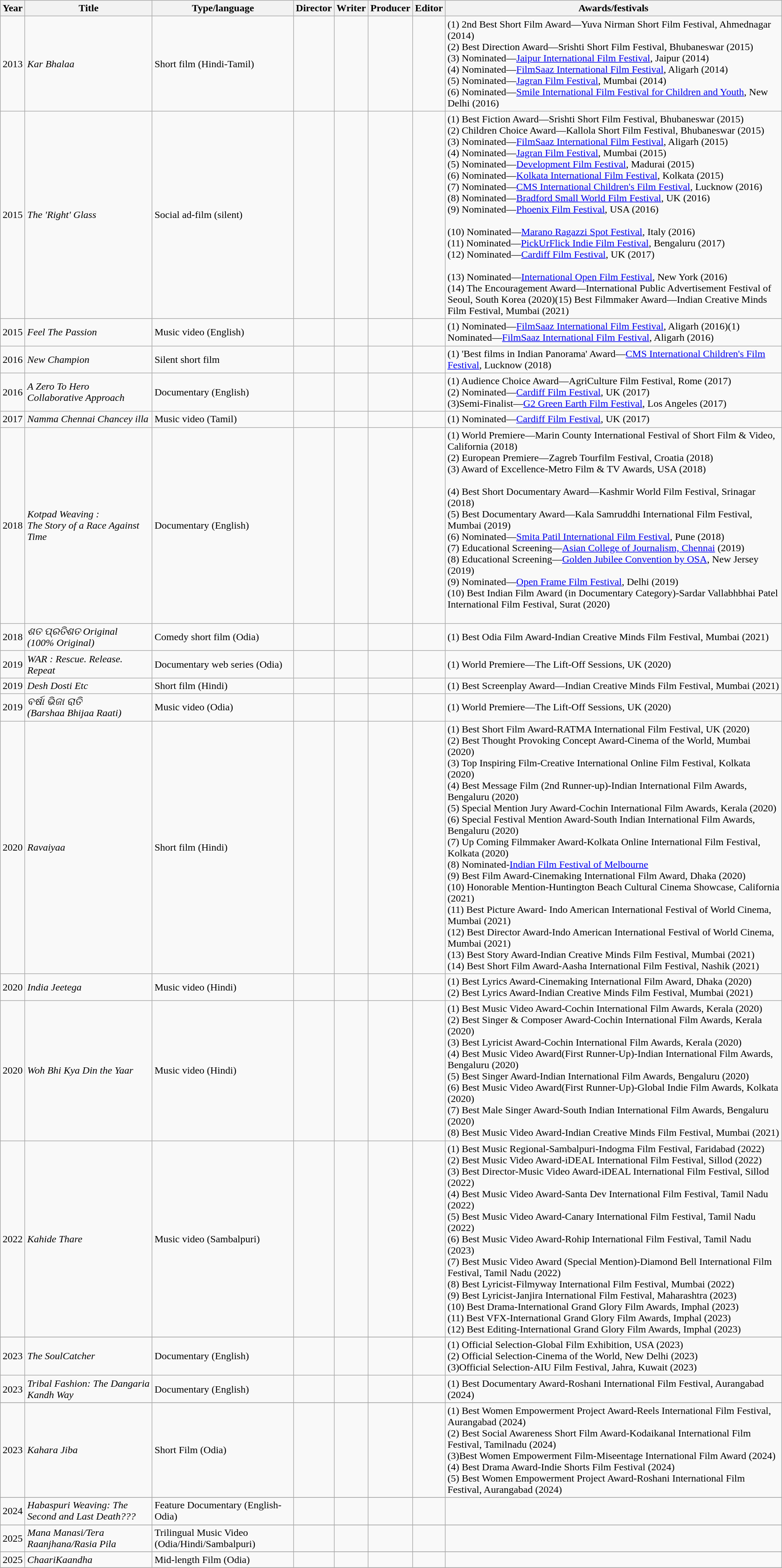<table class="wikitable">
<tr>
<th>Year</th>
<th>Title</th>
<th>Type/language</th>
<th>Director</th>
<th>Writer</th>
<th>Producer</th>
<th>Editor</th>
<th>Awards/festivals</th>
</tr>
<tr>
<td>2013</td>
<td><em>Kar Bhalaa</em></td>
<td>Short film (Hindi-Tamil)</td>
<td></td>
<td></td>
<td></td>
<td></td>
<td>(1) 2nd Best Short Film Award—Yuva Nirman Short Film Festival, Ahmednagar (2014)<br>(2) Best Direction Award—Srishti Short Film Festival, Bhubaneswar (2015)<br>(3) Nominated—<a href='#'>Jaipur International Film Festival</a>, Jaipur (2014)<br>(4) Nominated—<a href='#'>FilmSaaz International Film Festival</a>, Aligarh (2014)<br>(5) Nominated—<a href='#'>Jagran Film Festival</a>, Mumbai (2014)<br>(6) Nominated—<a href='#'>Smile International Film Festival for Children and Youth</a>, New Delhi (2016)</td>
</tr>
<tr>
<td>2015</td>
<td><em>The 'Right' Glass</em></td>
<td>Social ad-film (silent)</td>
<td></td>
<td></td>
<td></td>
<td></td>
<td>(1) Best Fiction Award—Srishti Short Film Festival, Bhubaneswar (2015)<br>(2) Children Choice Award—Kallola Short Film Festival, Bhubaneswar (2015)<br>(3) Nominated—<a href='#'>FilmSaaz International Film Festival</a>, Aligarh (2015)<br>(4) Nominated—<a href='#'>Jagran Film Festival</a>, Mumbai (2015)<br>(5) Nominated—<a href='#'>Development Film Festival</a>, Madurai (2015)<br>(6) Nominated—<a href='#'>Kolkata International Film Festival</a>, Kolkata (2015)<br>(7) Nominated—<a href='#'>CMS International Children's Film Festival</a>, Lucknow (2016)<br>(8) Nominated—<a href='#'>Bradford Small World Film Festival</a>, UK (2016)<br>(9) Nominated—<a href='#'>Phoenix Film Festival</a>, USA (2016)<br><br>(10) Nominated—<a href='#'>Marano Ragazzi Spot Festival</a>, Italy (2016)<br>(11) Nominated—<a href='#'>PickUrFlick Indie Film Festival</a>, Bengaluru (2017)<br>(12) Nominated—<a href='#'>Cardiff Film Festival</a>, UK (2017)<br><br>(13) Nominated—<a href='#'>International Open Film Festival</a>, New York (2016)<br>(14) The Encouragement Award—International Public Advertisement Festival of Seoul, South Korea (2020)(15) Best Filmmaker Award—Indian Creative Minds Film Festival, Mumbai (2021)</td>
</tr>
<tr>
<td>2015</td>
<td><em>Feel The Passion</em></td>
<td>Music video (English)</td>
<td></td>
<td></td>
<td></td>
<td></td>
<td>(1) Nominated—<a href='#'>FilmSaaz International Film Festival</a>, Aligarh (2016)(1) Nominated—<a href='#'>FilmSaaz International Film Festival</a>, Aligarh (2016)</td>
</tr>
<tr>
<td>2016</td>
<td><em>New Champion</em></td>
<td>Silent short film</td>
<td></td>
<td></td>
<td></td>
<td></td>
<td>(1) 'Best films in Indian Panorama' Award—<a href='#'>CMS International Children's Film Festival</a>, Lucknow (2018)<br></td>
</tr>
<tr>
<td>2016</td>
<td><em>A Zero To Hero <br>Collaborative Approach</em></td>
<td>Documentary (English)</td>
<td></td>
<td></td>
<td></td>
<td></td>
<td>(1) Audience Choice Award—AgriCulture Film Festival, Rome (2017)<br>(2) Nominated—<a href='#'>Cardiff Film Festival</a>, UK (2017)<br>(3)Semi-Finalist—<a href='#'>G2 Green Earth Film Festival</a>, Los Angeles (2017)</td>
</tr>
<tr>
<td>2017</td>
<td><em>Namma Chennai Chancey illa</em></td>
<td>Music video (Tamil)</td>
<td></td>
<td></td>
<td></td>
<td></td>
<td>(1) Nominated—<a href='#'>Cardiff Film Festival</a>, UK (2017)<br></td>
</tr>
<tr>
<td>2018</td>
<td><em>Kotpad Weaving :<br> The Story of a Race Against Time</em></td>
<td>Documentary (English)</td>
<td></td>
<td></td>
<td></td>
<td></td>
<td>(1) World Premiere—Marin County International Festival of Short Film & Video, California (2018)<br>(2) European Premiere—Zagreb Tourfilm Festival, Croatia (2018)<br>(3) Award of Excellence-Metro Film & TV Awards, USA (2018)<br><br>(4) Best Short Documentary Award—Kashmir World Film Festival, Srinagar (2018)<br>(5) Best Documentary Award—Kala Samruddhi International Film Festival, Mumbai (2019)<br>(6) Nominated—<a href='#'>Smita Patil International Film Festival</a>, Pune (2018)<br>(7) Educational Screening—<a href='#'>Asian College of Journalism, Chennai</a> (2019)<br>(8) Educational Screening—<a href='#'>Golden Jubilee Convention by OSA</a>, New Jersey (2019)<br>(9) Nominated—<a href='#'>Open Frame Film Festival</a>, Delhi (2019)<br>(10) Best Indian Film Award (in Documentary Category)-Sardar Vallabhbhai Patel International Film Festival, Surat (2020)<br><br></td>
</tr>
<tr>
<td>2018</td>
<td><em>ଶତ ପ୍ରତିଶତ Original<br>(100% Original)</em></td>
<td>Comedy short film (Odia)</td>
<td></td>
<td></td>
<td></td>
<td></td>
<td>(1) Best Odia Film Award-Indian Creative Minds Film Festival, Mumbai (2021)</td>
</tr>
<tr>
<td>2019</td>
<td><em>WAR : Rescue. Release. Repeat</em></td>
<td>Documentary web series (Odia)</td>
<td></td>
<td></td>
<td></td>
<td></td>
<td>(1) World Premiere—The Lift-Off Sessions, UK (2020)<br></td>
</tr>
<tr>
<td>2019</td>
<td><em>Desh Dosti Etc</em></td>
<td>Short film (Hindi)</td>
<td></td>
<td></td>
<td></td>
<td></td>
<td>(1) Best Screenplay Award—Indian Creative Minds Film Festival, Mumbai (2021)</td>
</tr>
<tr>
<td>2019</td>
<td><em>ବର୍ଷା ଭିଜା ରାତି <br>(Barshaa Bhijaa Raati)</em></td>
<td>Music video (Odia)</td>
<td></td>
<td></td>
<td></td>
<td></td>
<td>(1) World Premiere—The Lift-Off Sessions, UK (2020)</td>
</tr>
<tr>
<td>2020</td>
<td><em>Ravaiyaa</em></td>
<td>Short film (Hindi)</td>
<td></td>
<td></td>
<td></td>
<td></td>
<td>(1) Best Short Film Award-RATMA International Film Festival, UK (2020)<br>(2) Best Thought Provoking Concept Award-Cinema of the World, Mumbai (2020)<br>(3) Top Inspiring Film-Creative International Online Film Festival, Kolkata (2020)<br>(4) Best Message Film (2nd Runner-up)-Indian International Film Awards, Bengaluru (2020)<br>(5) Special Mention Jury Award-Cochin International Film Awards, Kerala (2020)<br>(6) Special Festival Mention Award-South Indian International Film Awards, Bengaluru (2020)<br>(7) Up Coming Filmmaker Award-Kolkata Online International Film Festival, Kolkata (2020)<br>(8) Nominated-<a href='#'>Indian Film Festival of Melbourne</a><br>(9) Best Film Award-Cinemaking International Film Award, Dhaka (2020)<br>(10) Honorable Mention-Huntington Beach Cultural Cinema Showcase, California (2021)<br>(11) Best Picture Award- Indo American International Festival of World Cinema, Mumbai (2021)<br>(12) Best Director Award-Indo American International Festival of World Cinema, Mumbai (2021)<br>(13) Best Story Award-Indian Creative Minds Film Festival, Mumbai (2021)<br>(14) Best Short Film Award-Aasha International Film Festival, Nashik (2021)</td>
</tr>
<tr>
<td>2020</td>
<td><em>India Jeetega</em></td>
<td>Music video (Hindi)</td>
<td></td>
<td></td>
<td></td>
<td></td>
<td>(1) Best Lyrics Award-Cinemaking International Film Award, Dhaka (2020)<br>(2) Best Lyrics Award-Indian Creative Minds Film Festival, Mumbai (2021)</td>
</tr>
<tr>
<td>2020</td>
<td><em>Woh Bhi Kya Din the Yaar</em></td>
<td>Music video (Hindi)</td>
<td></td>
<td></td>
<td></td>
<td></td>
<td>(1) Best Music Video Award-Cochin International Film Awards, Kerala (2020)<br>(2) Best Singer & Composer Award-Cochin International Film Awards, Kerala (2020)<br>(3) Best Lyricist Award-Cochin International Film Awards, Kerala (2020)<br>(4) Best Music Video Award(First Runner-Up)-Indian International Film Awards, Bengaluru (2020)<br>(5) Best Singer Award-Indian International Film Awards, Bengaluru (2020)<br>(6) Best Music Video Award(First Runner-Up)-Global Indie Film Awards, Kolkata (2020)<br>(7) Best Male Singer Award-South Indian International Film Awards, Bengaluru (2020)<br>(8) Best Music Video Award-Indian Creative Minds Film Festival, Mumbai (2021)<br></td>
</tr>
<tr>
<td>2022</td>
<td><em>Kahide Thare</em></td>
<td>Music video (Sambalpuri)</td>
<td></td>
<td></td>
<td></td>
<td></td>
<td>(1) Best Music Regional-Sambalpuri-Indogma Film Festival, Faridabad (2022)<br>(2) Best Music Video Award-iDEAL International Film Festival, Sillod (2022)<br>(3) Best Director-Music Video Award-iDEAL International Film Festival, Sillod (2022)<br>(4) Best Music Video Award-Santa Dev International Film Festival, Tamil Nadu (2022)<br>(5) Best Music Video Award-Canary International Film Festival, Tamil Nadu (2022)<br>(6) Best Music Video Award-Rohip International Film Festival, Tamil Nadu (2023)<br>(7) Best Music Video Award (Special Mention)-Diamond Bell International Film Festival, Tamil Nadu (2022)<br>(8) Best Lyricist-Filmyway International Film Festival, Mumbai (2022)<br>(9) Best Lyricist-Janjira International Film Festival, Maharashtra (2023)<br>(10) Best Drama-International Grand Glory Film Awards, Imphal (2023)<br>(11) Best VFX-International Grand Glory Film Awards, Imphal (2023)<br>(12) Best Editing-International Grand Glory Film Awards, Imphal (2023)</td>
</tr>
<tr>
</tr>
<tr>
<td>2023</td>
<td><em>The SoulCatcher</em></td>
<td>Documentary (English)</td>
<td></td>
<td></td>
<td></td>
<td></td>
<td>(1) Official Selection-Global Film Exhibition, USA (2023)<br>(2) Official Selection-Cinema of the World, New Delhi (2023)<br>(3)Official Selection-AIU Film Festival, Jahra, Kuwait (2023)<br></td>
</tr>
<tr>
<td>2023</td>
<td><em>Tribal Fashion: The Dangaria Kandh Way</em></td>
<td>Documentary (English)</td>
<td></td>
<td></td>
<td></td>
<td></td>
<td>(1) Best Documentary Award-Roshani International Film Festival, Aurangabad (2024)<br></td>
</tr>
<tr>
</tr>
<tr>
<td>2023</td>
<td><em>Kahara Jiba</em></td>
<td>Short Film (Odia)</td>
<td></td>
<td></td>
<td></td>
<td></td>
<td>(1) Best Women Empowerment Project Award-Reels International Film Festival, Aurangabad (2024)<br>(2) Best Social Awareness Short Film Award-Kodaikanal International Film Festival, Tamilnadu (2024)<br>(3)Best Women Empowerment Film-Miseentage International Film Award (2024)<br>(4) Best Drama Award-Indie Shorts Film Festival (2024)<br>(5) Best Women Empowerment Project Award-Roshani International Film Festival, Aurangabad (2024)</td>
</tr>
<tr>
</tr>
<tr>
<td>2024</td>
<td><em>Habaspuri Weaving: The Second and Last Death???</em></td>
<td>Feature Documentary (English-Odia)</td>
<td></td>
<td></td>
<td></td>
<td></td>
<td></td>
</tr>
<tr>
</tr>
<tr>
<td>2025</td>
<td><em>Mana Manasi/Tera Raanjhana/Rasia Pila</em></td>
<td>Trilingual Music Video (Odia/Hindi/Sambalpuri)</td>
<td></td>
<td></td>
<td></td>
<td></td>
<td></td>
</tr>
<tr>
</tr>
<tr>
<td>2025</td>
<td><em>ChaariKaandha</em></td>
<td>Mid-length Film (Odia)</td>
<td></td>
<td></td>
<td></td>
<td></td>
<td></td>
</tr>
<tr>
</tr>
</table>
